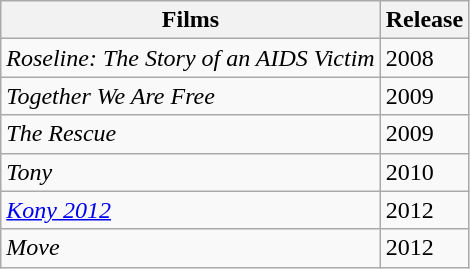<table class="wikitable">
<tr>
<th scope="col">Films</th>
<th scope="col">Release</th>
</tr>
<tr>
<td><em>Roseline: The Story of an AIDS Victim</em></td>
<td>2008</td>
</tr>
<tr>
<td><em>Together We Are Free</em></td>
<td>2009</td>
</tr>
<tr>
<td><em>The Rescue</em></td>
<td>2009</td>
</tr>
<tr>
<td><em>Tony</em></td>
<td>2010</td>
</tr>
<tr>
<td><em><a href='#'>Kony 2012</a></em></td>
<td>2012</td>
</tr>
<tr>
<td><em>Move </em></td>
<td>2012</td>
</tr>
</table>
